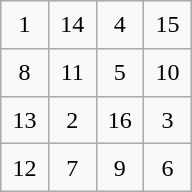<table class="wikitable" style="margin-left:auto;margin-right:auto;text-align:center;width:8em;height:8em;table-layout:fixed;">
<tr>
<td>1</td>
<td>14</td>
<td>4</td>
<td>15</td>
</tr>
<tr>
<td>8</td>
<td>11</td>
<td>5</td>
<td>10</td>
</tr>
<tr>
<td>13</td>
<td>2</td>
<td>16</td>
<td>3</td>
</tr>
<tr>
<td>12</td>
<td>7</td>
<td>9</td>
<td>6</td>
</tr>
</table>
